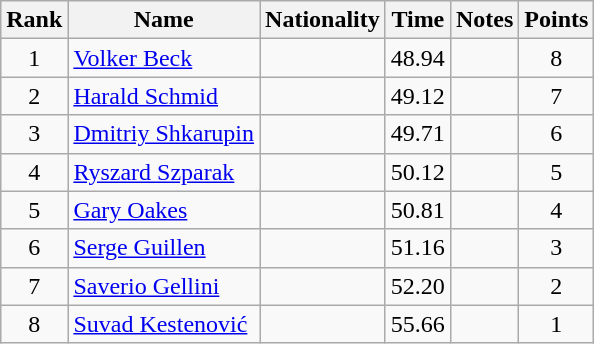<table class="wikitable sortable" style="text-align:center">
<tr>
<th>Rank</th>
<th>Name</th>
<th>Nationality</th>
<th>Time</th>
<th>Notes</th>
<th>Points</th>
</tr>
<tr>
<td>1</td>
<td align=left><a href='#'>Volker Beck</a></td>
<td align=left></td>
<td>48.94</td>
<td></td>
<td>8</td>
</tr>
<tr>
<td>2</td>
<td align=left><a href='#'>Harald Schmid</a></td>
<td align=left></td>
<td>49.12</td>
<td></td>
<td>7</td>
</tr>
<tr>
<td>3</td>
<td align=left><a href='#'>Dmitriy Shkarupin</a></td>
<td align=left></td>
<td>49.71</td>
<td></td>
<td>6</td>
</tr>
<tr>
<td>4</td>
<td align=left><a href='#'>Ryszard Szparak</a></td>
<td align=left></td>
<td>50.12</td>
<td></td>
<td>5</td>
</tr>
<tr>
<td>5</td>
<td align=left><a href='#'>Gary Oakes</a></td>
<td align=left></td>
<td>50.81</td>
<td></td>
<td>4</td>
</tr>
<tr>
<td>6</td>
<td align=left><a href='#'>Serge Guillen</a></td>
<td align=left></td>
<td>51.16</td>
<td></td>
<td>3</td>
</tr>
<tr>
<td>7</td>
<td align=left><a href='#'>Saverio Gellini</a></td>
<td align=left></td>
<td>52.20</td>
<td></td>
<td>2</td>
</tr>
<tr>
<td>8</td>
<td align=left><a href='#'>Suvad Kestenović</a></td>
<td align=left></td>
<td>55.66</td>
<td></td>
<td>1</td>
</tr>
</table>
